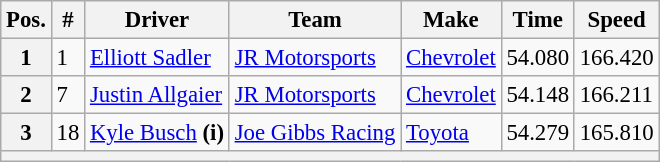<table class="wikitable" style="font-size:95%">
<tr>
<th>Pos.</th>
<th>#</th>
<th>Driver</th>
<th>Team</th>
<th>Make</th>
<th>Time</th>
<th>Speed</th>
</tr>
<tr>
<th>1</th>
<td>1</td>
<td><a href='#'>Elliott Sadler</a></td>
<td><a href='#'>JR Motorsports</a></td>
<td><a href='#'>Chevrolet</a></td>
<td>54.080</td>
<td>166.420</td>
</tr>
<tr>
<th>2</th>
<td>7</td>
<td><a href='#'>Justin Allgaier</a></td>
<td><a href='#'>JR Motorsports</a></td>
<td><a href='#'>Chevrolet</a></td>
<td>54.148</td>
<td>166.211</td>
</tr>
<tr>
<th>3</th>
<td>18</td>
<td><a href='#'>Kyle Busch</a> <strong>(i)</strong></td>
<td><a href='#'>Joe Gibbs Racing</a></td>
<td><a href='#'>Toyota</a></td>
<td>54.279</td>
<td>165.810</td>
</tr>
<tr>
<th colspan="7"></th>
</tr>
</table>
